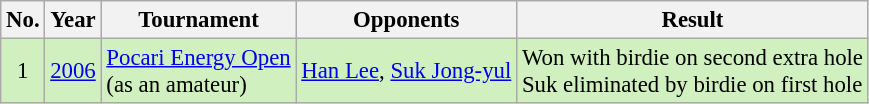<table class="wikitable" style="font-size:95%;">
<tr>
<th>No.</th>
<th>Year</th>
<th>Tournament</th>
<th>Opponents</th>
<th>Result</th>
</tr>
<tr style="background:#D0F0C0;">
<td align=center>1</td>
<td><a href='#'>2006</a></td>
<td><a href='#'>Pocari Energy Open</a><br>(as an amateur)</td>
<td> <a href='#'>Han Lee</a>,  <a href='#'>Suk Jong-yul</a></td>
<td>Won with birdie on second extra hole<br>Suk eliminated by birdie on first hole</td>
</tr>
</table>
